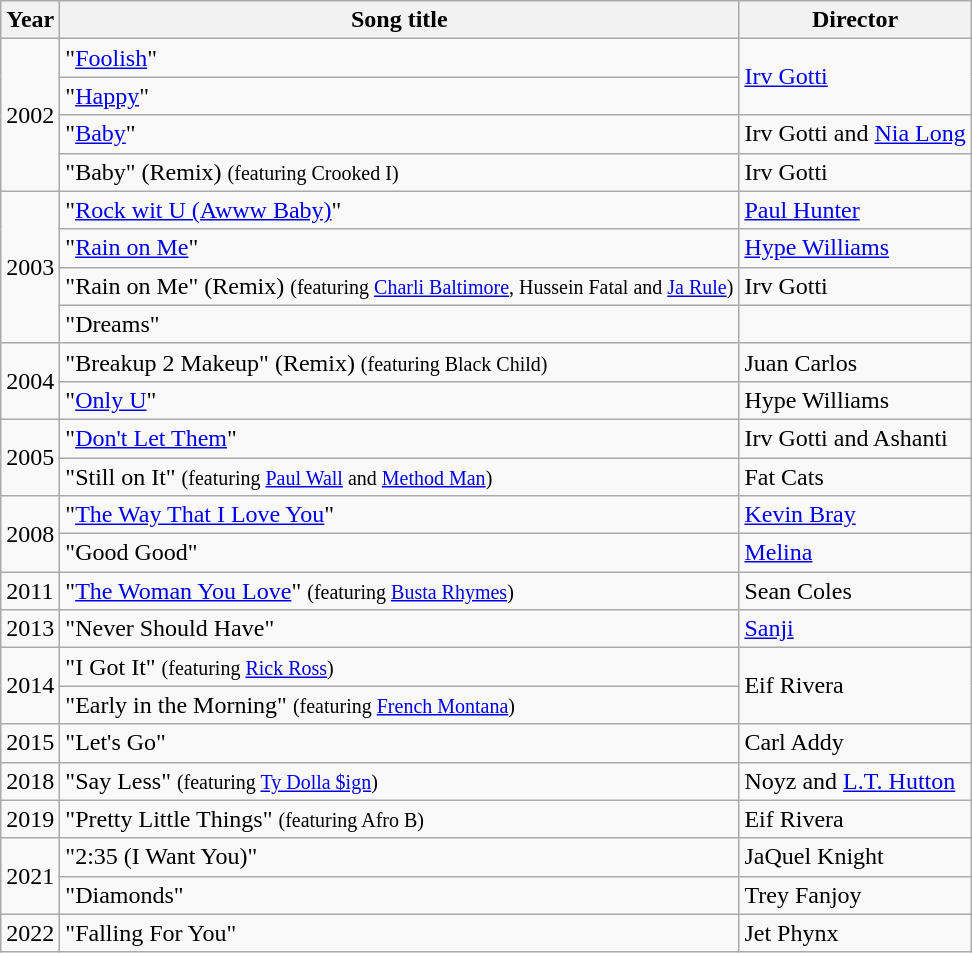<table class="wikitable">
<tr>
<th>Year</th>
<th>Song title</th>
<th>Director</th>
</tr>
<tr>
<td rowspan="4">2002</td>
<td>"<a href='#'>Foolish</a>"</td>
<td rowspan="2"><a href='#'>Irv Gotti</a></td>
</tr>
<tr>
<td>"<a href='#'>Happy</a>"</td>
</tr>
<tr>
<td>"<a href='#'>Baby</a>"</td>
<td>Irv Gotti and <a href='#'>Nia Long</a></td>
</tr>
<tr>
<td>"Baby" (Remix) <small>(featuring Crooked I)</small></td>
<td>Irv Gotti</td>
</tr>
<tr>
<td rowspan="4">2003</td>
<td>"<a href='#'>Rock wit U (Awww Baby)</a>"</td>
<td><a href='#'>Paul Hunter</a></td>
</tr>
<tr>
<td>"<a href='#'>Rain on Me</a>"</td>
<td><a href='#'>Hype Williams</a></td>
</tr>
<tr>
<td>"Rain on Me" (Remix) <small>(featuring <a href='#'>Charli Baltimore</a>, Hussein Fatal and <a href='#'>Ja Rule</a>)</small></td>
<td>Irv Gotti</td>
</tr>
<tr>
<td>"Dreams"</td>
<td></td>
</tr>
<tr>
<td rowspan="2">2004</td>
<td>"Breakup 2 Makeup" (Remix) <small>(featuring Black Child)</small></td>
<td>Juan Carlos</td>
</tr>
<tr>
<td>"<a href='#'>Only U</a>"</td>
<td>Hype Williams</td>
</tr>
<tr>
<td rowspan="2">2005</td>
<td>"<a href='#'>Don't Let Them</a>"</td>
<td>Irv Gotti and Ashanti</td>
</tr>
<tr>
<td>"Still on It" <small>(featuring <a href='#'>Paul Wall</a> and <a href='#'>Method Man</a>)</small></td>
<td>Fat Cats</td>
</tr>
<tr>
<td rowspan="2">2008</td>
<td>"<a href='#'>The Way That I Love You</a>"</td>
<td><a href='#'>Kevin Bray</a></td>
</tr>
<tr>
<td>"Good Good"</td>
<td><a href='#'>Melina</a></td>
</tr>
<tr>
<td>2011</td>
<td>"<a href='#'>The Woman You Love</a>" <small>(featuring <a href='#'>Busta Rhymes</a>)</small></td>
<td>Sean Coles</td>
</tr>
<tr>
<td>2013</td>
<td>"Never Should Have"</td>
<td><a href='#'>Sanji</a></td>
</tr>
<tr>
<td rowspan="2">2014</td>
<td>"I Got It" <small>(featuring <a href='#'>Rick Ross</a>)</small></td>
<td rowspan="2">Eif Rivera</td>
</tr>
<tr>
<td>"Early in the Morning" <small>(featuring <a href='#'>French Montana</a>)</small></td>
</tr>
<tr>
<td>2015</td>
<td>"Let's Go"</td>
<td>Carl Addy</td>
</tr>
<tr>
<td>2018</td>
<td>"Say Less" <small>(featuring <a href='#'>Ty Dolla $ign</a>)</small></td>
<td>Noyz and <a href='#'>L.T. Hutton</a></td>
</tr>
<tr>
<td>2019</td>
<td>"Pretty Little Things" <small>(featuring Afro B)</small></td>
<td>Eif Rivera</td>
</tr>
<tr>
<td rowspan="2">2021</td>
<td>"2:35 (I Want You)"</td>
<td>JaQuel Knight</td>
</tr>
<tr>
<td>"Diamonds"</td>
<td>Trey Fanjoy</td>
</tr>
<tr>
<td>2022</td>
<td>"Falling For You"</td>
<td>Jet Phynx</td>
</tr>
</table>
